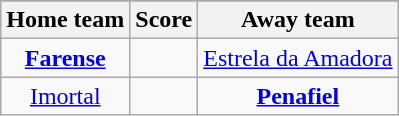<table class="wikitable" style="text-align: center">
<tr>
</tr>
<tr>
<th>Home team</th>
<th>Score</th>
<th>Away team</th>
</tr>
<tr>
<td><strong><a href='#'>Farense</a></strong> </td>
<td></td>
<td><a href='#'>Estrela da Amadora</a> </td>
</tr>
<tr>
<td><a href='#'>Imortal</a> </td>
<td></td>
<td><strong><a href='#'>Penafiel</a></strong> </td>
</tr>
</table>
